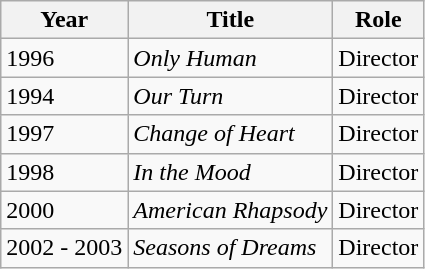<table class="wikitable sortable">
<tr>
<th>Year</th>
<th>Title</th>
<th>Role</th>
</tr>
<tr>
<td>1996</td>
<td><em>Only Human</em></td>
<td>Director</td>
</tr>
<tr>
<td>1994</td>
<td><em>Our Turn</em></td>
<td>Director</td>
</tr>
<tr>
<td>1997</td>
<td><em>Change of Heart</em></td>
<td>Director</td>
</tr>
<tr>
<td>1998</td>
<td><em>In the Mood</em></td>
<td>Director</td>
</tr>
<tr>
<td>2000</td>
<td><em>American Rhapsody</em></td>
<td>Director</td>
</tr>
<tr>
<td>2002 - 2003</td>
<td><em>Seasons of Dreams</em></td>
<td>Director</td>
</tr>
</table>
